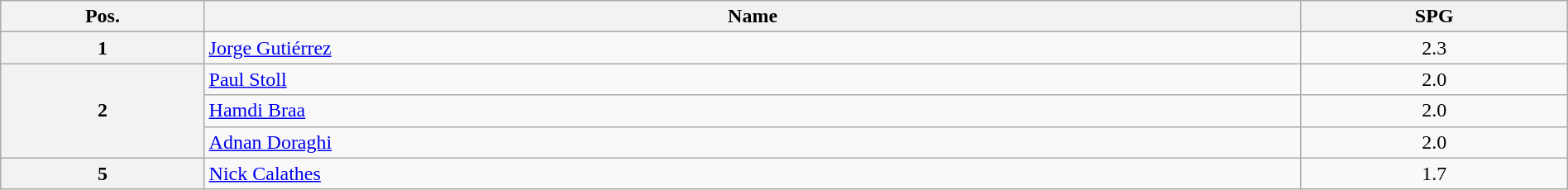<table class=wikitable width=100% style="text-align:center;">
<tr>
<th width="13%">Pos.</th>
<th width="70%">Name</th>
<th width="17%">SPG</th>
</tr>
<tr>
<th>1</th>
<td align=left> <a href='#'>Jorge Gutiérrez</a></td>
<td>2.3</td>
</tr>
<tr>
<th rowspan=3>2</th>
<td align=left> <a href='#'>Paul Stoll</a></td>
<td>2.0</td>
</tr>
<tr>
<td align=left> <a href='#'>Hamdi Braa</a></td>
<td>2.0</td>
</tr>
<tr>
<td align=left> <a href='#'>Adnan Doraghi</a></td>
<td>2.0</td>
</tr>
<tr>
<th>5</th>
<td align=left> <a href='#'>Nick Calathes</a></td>
<td>1.7</td>
</tr>
</table>
